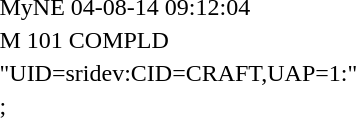<table>
<tr>
<td>MyNE 04-08-14 09:12:04</td>
</tr>
<tr>
<td>M 101 COMPLD</td>
</tr>
<tr>
<td>"UID=sridev:CID=CRAFT,UAP=1:"</td>
</tr>
<tr>
<td>;</td>
</tr>
</table>
